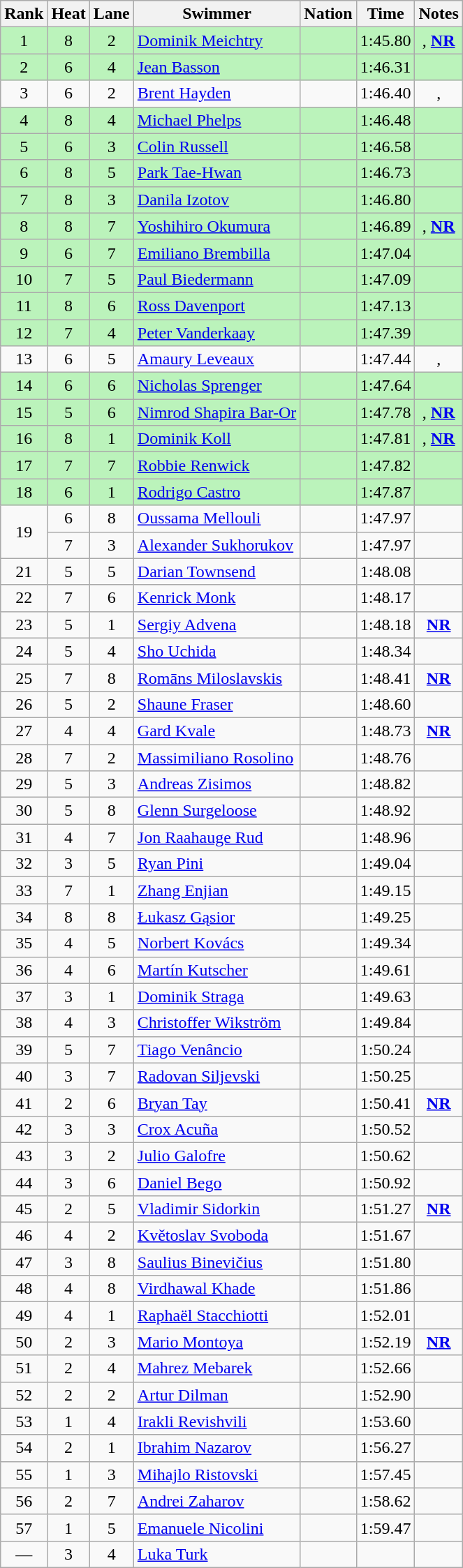<table class="wikitable sortable" style="text-align:center">
<tr>
<th>Rank</th>
<th>Heat</th>
<th>Lane</th>
<th>Swimmer</th>
<th>Nation</th>
<th>Time</th>
<th>Notes</th>
</tr>
<tr bgcolor=bbf3bb>
<td>1</td>
<td>8</td>
<td>2</td>
<td align=left><a href='#'>Dominik Meichtry</a></td>
<td align=left></td>
<td>1:45.80</td>
<td>, <strong><a href='#'>NR</a></strong></td>
</tr>
<tr bgcolor=bbf3bb>
<td>2</td>
<td>6</td>
<td>4</td>
<td align=left><a href='#'>Jean Basson</a></td>
<td align=left></td>
<td>1:46.31</td>
<td></td>
</tr>
<tr>
<td>3</td>
<td>6</td>
<td>2</td>
<td align=left><a href='#'>Brent Hayden</a></td>
<td align=left></td>
<td>1:46.40</td>
<td>, </td>
</tr>
<tr bgcolor=bbf3bb>
<td>4</td>
<td>8</td>
<td>4</td>
<td align=left><a href='#'>Michael Phelps</a></td>
<td align=left></td>
<td>1:46.48</td>
<td></td>
</tr>
<tr bgcolor=bbf3bb>
<td>5</td>
<td>6</td>
<td>3</td>
<td align=left><a href='#'>Colin Russell</a></td>
<td align=left></td>
<td>1:46.58</td>
<td></td>
</tr>
<tr bgcolor=bbf3bb>
<td>6</td>
<td>8</td>
<td>5</td>
<td align=left><a href='#'>Park Tae-Hwan</a></td>
<td align=left></td>
<td>1:46.73</td>
<td></td>
</tr>
<tr bgcolor=bbf3bb>
<td>7</td>
<td>8</td>
<td>3</td>
<td align=left><a href='#'>Danila Izotov</a></td>
<td align=left></td>
<td>1:46.80</td>
<td></td>
</tr>
<tr bgcolor=bbf3bb>
<td>8</td>
<td>8</td>
<td>7</td>
<td align=left><a href='#'>Yoshihiro Okumura</a></td>
<td align=left></td>
<td>1:46.89</td>
<td>, <strong><a href='#'>NR</a></strong></td>
</tr>
<tr bgcolor=bbf3bb>
<td>9</td>
<td>6</td>
<td>7</td>
<td align=left><a href='#'>Emiliano Brembilla</a></td>
<td align=left></td>
<td>1:47.04</td>
<td></td>
</tr>
<tr bgcolor=bbf3bb>
<td>10</td>
<td>7</td>
<td>5</td>
<td align=left><a href='#'>Paul Biedermann</a></td>
<td align=left></td>
<td>1:47.09</td>
<td></td>
</tr>
<tr bgcolor=bbf3bb>
<td>11</td>
<td>8</td>
<td>6</td>
<td align=left><a href='#'>Ross Davenport</a></td>
<td align=left></td>
<td>1:47.13</td>
<td></td>
</tr>
<tr bgcolor=bbf3bb>
<td>12</td>
<td>7</td>
<td>4</td>
<td align=left><a href='#'>Peter Vanderkaay</a></td>
<td align=left></td>
<td>1:47.39</td>
<td></td>
</tr>
<tr>
<td>13</td>
<td>6</td>
<td>5</td>
<td align=left><a href='#'>Amaury Leveaux</a></td>
<td align=left></td>
<td>1:47.44</td>
<td>, </td>
</tr>
<tr bgcolor=bbf3bb>
<td>14</td>
<td>6</td>
<td>6</td>
<td align=left><a href='#'>Nicholas Sprenger</a></td>
<td align=left></td>
<td>1:47.64</td>
<td></td>
</tr>
<tr bgcolor=bbf3bb>
<td>15</td>
<td>5</td>
<td>6</td>
<td align=left><a href='#'>Nimrod Shapira Bar-Or</a></td>
<td align=left></td>
<td>1:47.78</td>
<td>, <strong><a href='#'>NR</a></strong></td>
</tr>
<tr bgcolor=bbf3bb>
<td>16</td>
<td>8</td>
<td>1</td>
<td align=left><a href='#'>Dominik Koll</a></td>
<td align=left></td>
<td>1:47.81</td>
<td>, <strong><a href='#'>NR</a></strong></td>
</tr>
<tr bgcolor=bbf3bb>
<td>17</td>
<td>7</td>
<td>7</td>
<td align=left><a href='#'>Robbie Renwick</a></td>
<td align=left></td>
<td>1:47.82</td>
<td></td>
</tr>
<tr bgcolor=bbf3bb>
<td>18</td>
<td>6</td>
<td>1</td>
<td align=left><a href='#'>Rodrigo Castro</a></td>
<td align=left></td>
<td>1:47.87</td>
<td></td>
</tr>
<tr>
<td rowspan=2>19</td>
<td>6</td>
<td>8</td>
<td align=left><a href='#'>Oussama Mellouli</a></td>
<td align=left></td>
<td>1:47.97</td>
<td></td>
</tr>
<tr>
<td>7</td>
<td>3</td>
<td align=left><a href='#'>Alexander Sukhorukov</a></td>
<td align=left></td>
<td>1:47.97</td>
<td></td>
</tr>
<tr>
<td>21</td>
<td>5</td>
<td>5</td>
<td align=left><a href='#'>Darian Townsend</a></td>
<td align=left></td>
<td>1:48.08</td>
<td></td>
</tr>
<tr>
<td>22</td>
<td>7</td>
<td>6</td>
<td align=left><a href='#'>Kenrick Monk</a></td>
<td align=left></td>
<td>1:48.17</td>
<td></td>
</tr>
<tr>
<td>23</td>
<td>5</td>
<td>1</td>
<td align=left><a href='#'>Sergiy Advena</a></td>
<td align=left></td>
<td>1:48.18</td>
<td><strong><a href='#'>NR</a></strong></td>
</tr>
<tr>
<td>24</td>
<td>5</td>
<td>4</td>
<td align=left><a href='#'>Sho Uchida</a></td>
<td align=left></td>
<td>1:48.34</td>
<td></td>
</tr>
<tr>
<td>25</td>
<td>7</td>
<td>8</td>
<td align=left><a href='#'>Romāns Miloslavskis</a></td>
<td align=left></td>
<td>1:48.41</td>
<td><strong><a href='#'>NR</a></strong></td>
</tr>
<tr>
<td>26</td>
<td>5</td>
<td>2</td>
<td align=left><a href='#'>Shaune Fraser</a></td>
<td align=left></td>
<td>1:48.60</td>
<td></td>
</tr>
<tr>
<td>27</td>
<td>4</td>
<td>4</td>
<td align=left><a href='#'>Gard Kvale</a></td>
<td align=left></td>
<td>1:48.73</td>
<td><strong><a href='#'>NR</a></strong></td>
</tr>
<tr>
<td>28</td>
<td>7</td>
<td>2</td>
<td align=left><a href='#'>Massimiliano Rosolino</a></td>
<td align=left></td>
<td>1:48.76</td>
<td></td>
</tr>
<tr>
<td>29</td>
<td>5</td>
<td>3</td>
<td align=left><a href='#'>Andreas Zisimos</a></td>
<td align=left></td>
<td>1:48.82</td>
<td></td>
</tr>
<tr>
<td>30</td>
<td>5</td>
<td>8</td>
<td align=left><a href='#'>Glenn Surgeloose</a></td>
<td align=left></td>
<td>1:48.92</td>
<td></td>
</tr>
<tr>
<td>31</td>
<td>4</td>
<td>7</td>
<td align=left><a href='#'>Jon Raahauge Rud</a></td>
<td align=left></td>
<td>1:48.96</td>
<td></td>
</tr>
<tr>
<td>32</td>
<td>3</td>
<td>5</td>
<td align=left><a href='#'>Ryan Pini</a></td>
<td align=left></td>
<td>1:49.04</td>
<td></td>
</tr>
<tr>
<td>33</td>
<td>7</td>
<td>1</td>
<td align=left><a href='#'>Zhang Enjian</a></td>
<td align=left></td>
<td>1:49.15</td>
<td></td>
</tr>
<tr>
<td>34</td>
<td>8</td>
<td>8</td>
<td align=left><a href='#'>Łukasz Gąsior</a></td>
<td align=left></td>
<td>1:49.25</td>
<td></td>
</tr>
<tr>
<td>35</td>
<td>4</td>
<td>5</td>
<td align=left><a href='#'>Norbert Kovács</a></td>
<td align=left></td>
<td>1:49.34</td>
<td></td>
</tr>
<tr>
<td>36</td>
<td>4</td>
<td>6</td>
<td align=left><a href='#'>Martín Kutscher</a></td>
<td align=left></td>
<td>1:49.61</td>
<td></td>
</tr>
<tr>
<td>37</td>
<td>3</td>
<td>1</td>
<td align=left><a href='#'>Dominik Straga</a></td>
<td align=left></td>
<td>1:49.63</td>
<td></td>
</tr>
<tr>
<td>38</td>
<td>4</td>
<td>3</td>
<td align=left><a href='#'>Christoffer Wikström</a></td>
<td align=left></td>
<td>1:49.84</td>
<td></td>
</tr>
<tr>
<td>39</td>
<td>5</td>
<td>7</td>
<td align=left><a href='#'>Tiago Venâncio</a></td>
<td align=left></td>
<td>1:50.24</td>
<td></td>
</tr>
<tr>
<td>40</td>
<td>3</td>
<td>7</td>
<td align=left><a href='#'>Radovan Siljevski</a></td>
<td align=left></td>
<td>1:50.25</td>
<td></td>
</tr>
<tr>
<td>41</td>
<td>2</td>
<td>6</td>
<td align=left><a href='#'>Bryan Tay</a></td>
<td align=left></td>
<td>1:50.41</td>
<td><strong><a href='#'>NR</a></strong></td>
</tr>
<tr>
<td>42</td>
<td>3</td>
<td>3</td>
<td align=left><a href='#'>Crox Acuña</a></td>
<td align=left></td>
<td>1:50.52</td>
<td></td>
</tr>
<tr>
<td>43</td>
<td>3</td>
<td>2</td>
<td align=left><a href='#'>Julio Galofre</a></td>
<td align=left></td>
<td>1:50.62</td>
<td></td>
</tr>
<tr>
<td>44</td>
<td>3</td>
<td>6</td>
<td align=left><a href='#'>Daniel Bego</a></td>
<td align=left></td>
<td>1:50.92</td>
<td></td>
</tr>
<tr>
<td>45</td>
<td>2</td>
<td>5</td>
<td align=left><a href='#'>Vladimir Sidorkin</a></td>
<td align=left></td>
<td>1:51.27</td>
<td><strong><a href='#'>NR</a></strong></td>
</tr>
<tr>
<td>46</td>
<td>4</td>
<td>2</td>
<td align=left><a href='#'>Květoslav Svoboda</a></td>
<td align=left></td>
<td>1:51.67</td>
<td></td>
</tr>
<tr>
<td>47</td>
<td>3</td>
<td>8</td>
<td align=left><a href='#'>Saulius Binevičius</a></td>
<td align=left></td>
<td>1:51.80</td>
<td></td>
</tr>
<tr>
<td>48</td>
<td>4</td>
<td>8</td>
<td align=left><a href='#'>Virdhawal Khade</a></td>
<td align=left></td>
<td>1:51.86</td>
<td></td>
</tr>
<tr>
<td>49</td>
<td>4</td>
<td>1</td>
<td align=left><a href='#'>Raphaël Stacchiotti</a></td>
<td align=left></td>
<td>1:52.01</td>
<td></td>
</tr>
<tr>
<td>50</td>
<td>2</td>
<td>3</td>
<td align=left><a href='#'>Mario Montoya</a></td>
<td align=left></td>
<td>1:52.19</td>
<td><strong><a href='#'>NR</a></strong></td>
</tr>
<tr>
<td>51</td>
<td>2</td>
<td>4</td>
<td align=left><a href='#'>Mahrez Mebarek</a></td>
<td align=left></td>
<td>1:52.66</td>
<td></td>
</tr>
<tr>
<td>52</td>
<td>2</td>
<td>2</td>
<td align=left><a href='#'>Artur Dilman</a></td>
<td align=left></td>
<td>1:52.90</td>
<td></td>
</tr>
<tr>
<td>53</td>
<td>1</td>
<td>4</td>
<td align=left><a href='#'>Irakli Revishvili</a></td>
<td align=left></td>
<td>1:53.60</td>
<td></td>
</tr>
<tr>
<td>54</td>
<td>2</td>
<td>1</td>
<td align=left><a href='#'>Ibrahim Nazarov</a></td>
<td align=left></td>
<td>1:56.27</td>
<td></td>
</tr>
<tr>
<td>55</td>
<td>1</td>
<td>3</td>
<td align=left><a href='#'>Mihajlo Ristovski</a></td>
<td align=left></td>
<td>1:57.45</td>
<td></td>
</tr>
<tr>
<td>56</td>
<td>2</td>
<td>7</td>
<td align=left><a href='#'>Andrei Zaharov</a></td>
<td align=left></td>
<td>1:58.62</td>
<td></td>
</tr>
<tr>
<td>57</td>
<td>1</td>
<td>5</td>
<td align=left><a href='#'>Emanuele Nicolini</a></td>
<td align=left></td>
<td>1:59.47</td>
<td></td>
</tr>
<tr>
<td data-sort-value=58>—</td>
<td>3</td>
<td>4</td>
<td align=left><a href='#'>Luka Turk</a></td>
<td align=left></td>
<td></td>
<td></td>
</tr>
</table>
